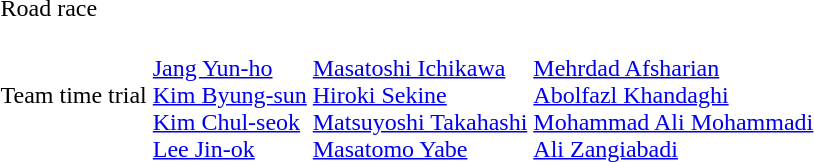<table>
<tr>
<td>Road race</td>
<td></td>
<td></td>
<td></td>
</tr>
<tr>
<td>Team time trial</td>
<td><br><a href='#'>Jang Yun-ho</a><br><a href='#'>Kim Byung-sun</a><br><a href='#'>Kim Chul-seok</a><br><a href='#'>Lee Jin-ok</a></td>
<td><br><a href='#'>Masatoshi Ichikawa</a><br><a href='#'>Hiroki Sekine</a><br><a href='#'>Matsuyoshi Takahashi</a><br><a href='#'>Masatomo Yabe</a></td>
<td><br><a href='#'>Mehrdad Afsharian</a><br><a href='#'>Abolfazl Khandaghi</a><br><a href='#'>Mohammad Ali Mohammadi</a><br><a href='#'>Ali Zangiabadi</a></td>
</tr>
</table>
